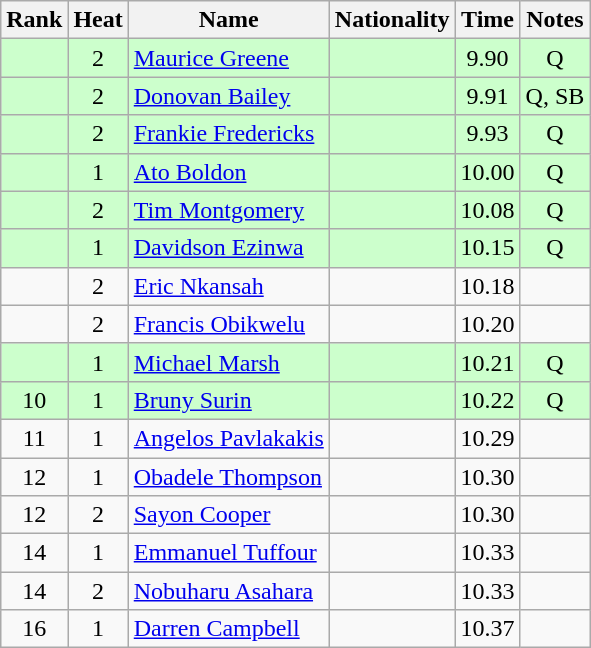<table class="wikitable sortable" style="text-align:center">
<tr>
<th>Rank</th>
<th>Heat</th>
<th>Name</th>
<th>Nationality</th>
<th>Time</th>
<th>Notes</th>
</tr>
<tr bgcolor=ccffcc>
<td></td>
<td>2</td>
<td align=left><a href='#'>Maurice Greene</a></td>
<td align=left></td>
<td>9.90</td>
<td>Q</td>
</tr>
<tr bgcolor=ccffcc>
<td></td>
<td>2</td>
<td align=left><a href='#'>Donovan Bailey</a></td>
<td align=left></td>
<td>9.91</td>
<td>Q, SB</td>
</tr>
<tr bgcolor=ccffcc>
<td></td>
<td>2</td>
<td align=left><a href='#'>Frankie Fredericks</a></td>
<td align=left></td>
<td>9.93</td>
<td>Q</td>
</tr>
<tr bgcolor=ccffcc>
<td></td>
<td>1</td>
<td align=left><a href='#'>Ato Boldon</a></td>
<td align=left></td>
<td>10.00</td>
<td>Q</td>
</tr>
<tr bgcolor=ccffcc>
<td></td>
<td>2</td>
<td align=left><a href='#'>Tim Montgomery</a></td>
<td align=left></td>
<td>10.08</td>
<td>Q</td>
</tr>
<tr bgcolor=ccffcc>
<td></td>
<td>1</td>
<td align=left><a href='#'>Davidson Ezinwa</a></td>
<td align=left></td>
<td>10.15</td>
<td>Q</td>
</tr>
<tr>
<td></td>
<td>2</td>
<td align=left><a href='#'>Eric Nkansah</a></td>
<td align=left></td>
<td>10.18</td>
<td></td>
</tr>
<tr>
<td></td>
<td>2</td>
<td align=left><a href='#'>Francis Obikwelu</a></td>
<td align=left></td>
<td>10.20</td>
<td></td>
</tr>
<tr bgcolor=ccffcc>
<td></td>
<td>1</td>
<td align=left><a href='#'>Michael Marsh</a></td>
<td align=left></td>
<td>10.21</td>
<td>Q</td>
</tr>
<tr bgcolor=ccffcc>
<td>10</td>
<td>1</td>
<td align=left><a href='#'>Bruny Surin</a></td>
<td align=left></td>
<td>10.22</td>
<td>Q</td>
</tr>
<tr>
<td>11</td>
<td>1</td>
<td align=left><a href='#'>Angelos Pavlakakis</a></td>
<td align=left></td>
<td>10.29</td>
<td></td>
</tr>
<tr>
<td>12</td>
<td>1</td>
<td align=left><a href='#'>Obadele Thompson</a></td>
<td align=left></td>
<td>10.30</td>
<td></td>
</tr>
<tr>
<td>12</td>
<td>2</td>
<td align=left><a href='#'>Sayon Cooper</a></td>
<td align=left></td>
<td>10.30</td>
<td></td>
</tr>
<tr>
<td>14</td>
<td>1</td>
<td align=left><a href='#'>Emmanuel Tuffour</a></td>
<td align=left></td>
<td>10.33</td>
<td></td>
</tr>
<tr>
<td>14</td>
<td>2</td>
<td align=left><a href='#'>Nobuharu Asahara</a></td>
<td align=left></td>
<td>10.33</td>
<td></td>
</tr>
<tr>
<td>16</td>
<td>1</td>
<td align=left><a href='#'>Darren Campbell</a></td>
<td align=left></td>
<td>10.37</td>
<td></td>
</tr>
</table>
